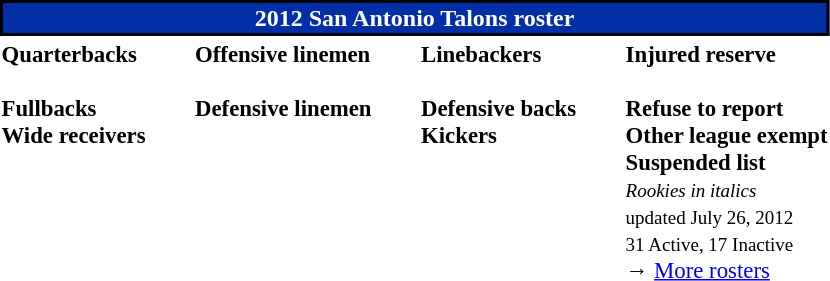<table class="toccolours" style="text-align: left;">
<tr>
<th colspan=7 style="background:#002FA7; border: 2px solid black; color:white; text-align:center;"><strong>2012 San Antonio Talons roster</strong></th>
</tr>
<tr>
<td style="font-size: 95%;" valign="top"><strong>Quarterbacks</strong><br>
<br><strong>Fullbacks</strong>

<br><strong>Wide receivers</strong>





</td>
<td style="width: 25px;"></td>
<td style="font-size: 95%;" valign="top"><strong>Offensive linemen</strong><br>



<br><strong>Defensive linemen</strong>





</td>
<td style="width: 25px;"></td>
<td style="font-size: 95%;" valign="top"><strong>Linebackers</strong><br>
<br><strong>Defensive backs</strong>






<br><strong>Kickers</strong>
</td>
<td style="width: 25px;"></td>
<td style="font-size: 95%;" valign="top"><strong>Injured reserve</strong><br>






<br><strong>Refuse to report</strong>
<br><strong>Other league exempt</strong>
<br><strong>Suspended list</strong>






<br><small><em>Rookies in italics</em><br><span></span> updated July 26, 2012</small><br>
<small>31 Active, 17 Inactive</small><br>→ <a href='#'>More rosters</a></td>
</tr>
<tr>
</tr>
</table>
